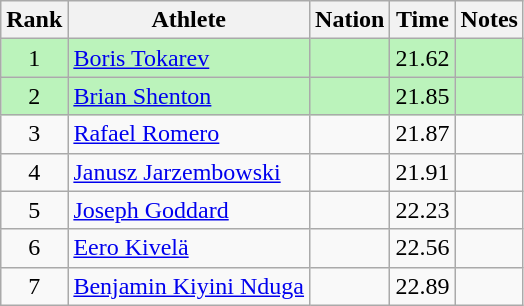<table class="wikitable sortable" style="text-align:center">
<tr>
<th>Rank</th>
<th>Athlete</th>
<th>Nation</th>
<th>Time</th>
<th>Notes</th>
</tr>
<tr bgcolor=bbf3bb>
<td>1</td>
<td align=left><a href='#'>Boris Tokarev</a></td>
<td align=left></td>
<td>21.62</td>
<td></td>
</tr>
<tr bgcolor=bbf3bb>
<td>2</td>
<td align=left><a href='#'>Brian Shenton</a></td>
<td align=left></td>
<td>21.85</td>
<td></td>
</tr>
<tr>
<td>3</td>
<td align=left><a href='#'>Rafael Romero</a></td>
<td align=left></td>
<td>21.87</td>
<td></td>
</tr>
<tr>
<td>4</td>
<td align=left><a href='#'>Janusz Jarzembowski</a></td>
<td align=left></td>
<td>21.91</td>
<td></td>
</tr>
<tr>
<td>5</td>
<td align=left><a href='#'>Joseph Goddard</a></td>
<td align=left></td>
<td>22.23</td>
<td></td>
</tr>
<tr>
<td>6</td>
<td align=left><a href='#'>Eero Kivelä</a></td>
<td align=left></td>
<td>22.56</td>
<td></td>
</tr>
<tr>
<td>7</td>
<td align=left><a href='#'>Benjamin Kiyini Nduga</a></td>
<td align=left></td>
<td>22.89</td>
<td></td>
</tr>
</table>
